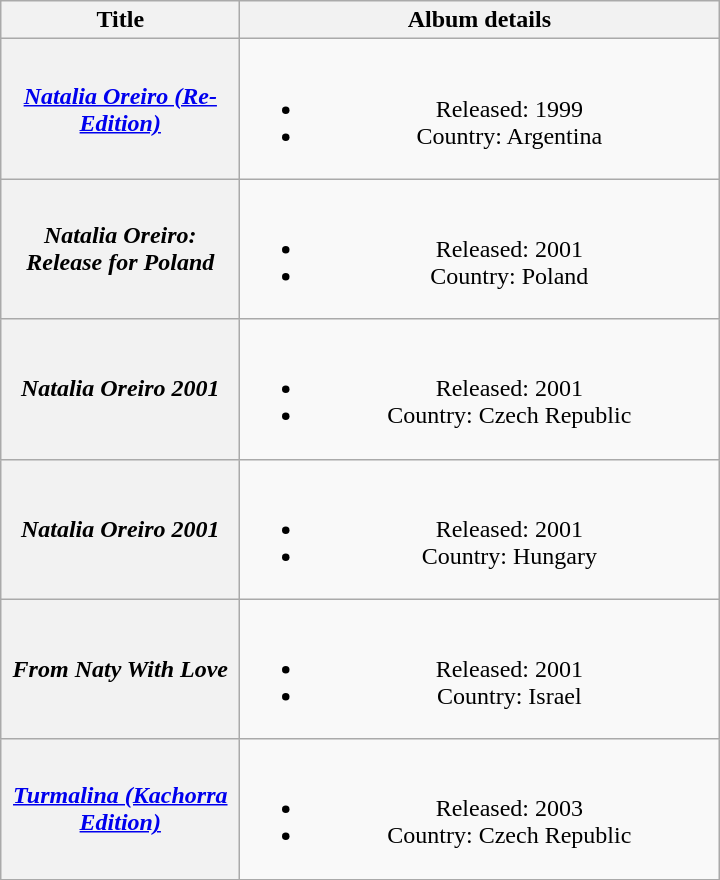<table class="wikitable plainrowheaders" style="text-align:center;">
<tr>
<th scope="col" style="width:9.5em;">Title</th>
<th scope="col" style="width:19.5em;">Album details</th>
</tr>
<tr>
<th scope="row"><em><a href='#'>Natalia Oreiro (Re-Edition)</a></em></th>
<td><br><ul><li>Released: 1999</li><li>Country: Argentina</li></ul></td>
</tr>
<tr>
<th scope="row"><em>Natalia Oreiro: Release for Poland</em></th>
<td><br><ul><li>Released: 2001</li><li>Country: Poland</li></ul></td>
</tr>
<tr>
<th scope="row"><em>Natalia Oreiro 2001</em></th>
<td><br><ul><li>Released: 2001</li><li>Country: Czech Republic</li></ul></td>
</tr>
<tr>
<th scope="row"><em>Natalia Oreiro 2001</em></th>
<td><br><ul><li>Released: 2001</li><li>Country: Hungary</li></ul></td>
</tr>
<tr>
<th scope="row"><em>From Naty With Love</em></th>
<td><br><ul><li>Released: 2001</li><li>Country: Israel</li></ul></td>
</tr>
<tr>
<th scope="row"><em><a href='#'>Turmalina (Kachorra Edition)</a></em></th>
<td><br><ul><li>Released: 2003</li><li>Country: Czech Republic</li></ul></td>
</tr>
</table>
